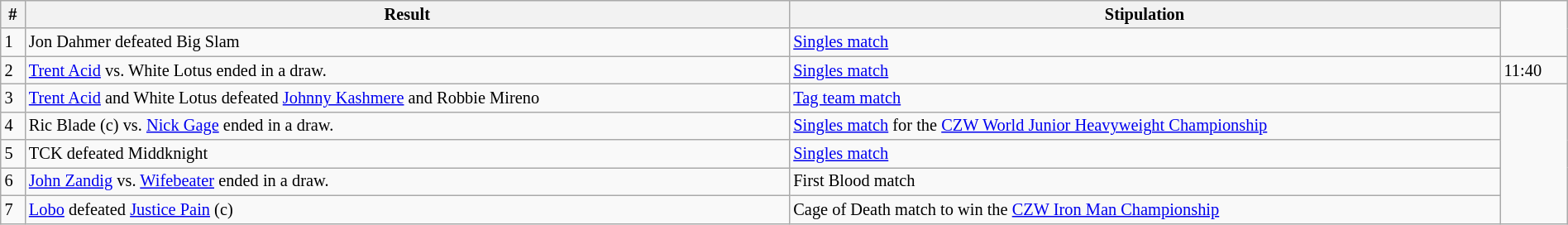<table class="wikitable sortable" style="font-size:85%; text-align:left; width:100%;">
<tr>
<th><strong>#</strong></th>
<th><strong>Result</strong></th>
<th><strong>Stipulation</strong></th>
</tr>
<tr>
<td>1</td>
<td>Jon Dahmer defeated Big Slam</td>
<td><a href='#'>Singles match</a></td>
</tr>
<tr>
<td>2</td>
<td><a href='#'>Trent Acid</a> vs. White Lotus ended in a draw.</td>
<td><a href='#'>Singles match</a></td>
<td>11:40</td>
</tr>
<tr>
<td>3</td>
<td><a href='#'>Trent Acid</a> and White Lotus defeated <a href='#'>Johnny Kashmere</a> and Robbie Mireno</td>
<td><a href='#'>Tag team match</a></td>
</tr>
<tr>
<td>4</td>
<td>Ric Blade (c) vs. <a href='#'>Nick Gage</a> ended in a draw.</td>
<td><a href='#'>Singles match</a> for the <a href='#'>CZW World Junior Heavyweight Championship</a></td>
</tr>
<tr>
<td>5</td>
<td>TCK defeated Middknight</td>
<td><a href='#'>Singles match</a></td>
</tr>
<tr>
<td>6</td>
<td><a href='#'>John Zandig</a> vs. <a href='#'>Wifebeater</a> ended in a draw.</td>
<td>First Blood match</td>
</tr>
<tr>
<td>7</td>
<td><a href='#'>Lobo</a> defeated <a href='#'>Justice Pain</a> (c)</td>
<td>Cage of Death match to win the <a href='#'>CZW Iron Man Championship</a></td>
</tr>
</table>
